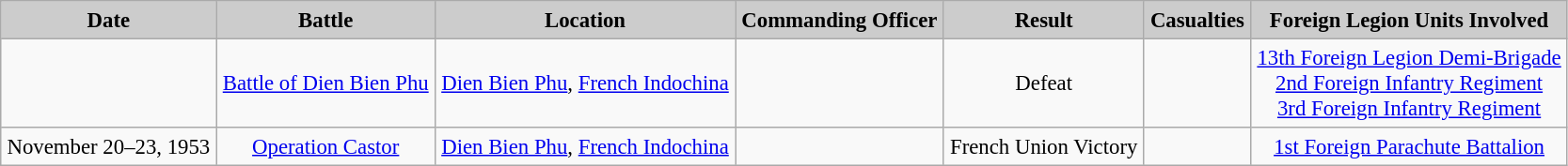<table class="sorttable" border="1" cellpadding="4" cellspacing="1" style="margin: 1em 1em 1em 0; background: #f9f9f9; border: 1px #aaa solid; text-align:center; border-collapse: collapse; font-size: 95%;">
<tr style="background:#cccccc">
<td><strong>Date</strong></td>
<td><strong>Battle</strong></td>
<td><strong>Location</strong></td>
<td><strong>Commanding Officer</strong></td>
<td><strong>Result</strong></td>
<td><strong>Casualties</strong></td>
<td><strong>Foreign Legion Units Involved</strong></td>
</tr>
<tr>
<td></td>
<td><a href='#'>Battle of Dien Bien Phu</a></td>
<td><a href='#'>Dien Bien Phu</a>, <a href='#'>French Indochina</a></td>
<td></td>
<td>Defeat</td>
<td></td>
<td><a href='#'>13th Foreign Legion Demi-Brigade</a> <br> <a href='#'>2nd Foreign Infantry Regiment</a><br><a href='#'>3rd Foreign Infantry Regiment</a></td>
</tr>
<tr>
<td>November 20–23, 1953</td>
<td><a href='#'>Operation Castor</a></td>
<td><a href='#'>Dien Bien Phu</a>, <a href='#'>French Indochina</a></td>
<td></td>
<td>French Union Victory</td>
<td></td>
<td><a href='#'>1st Foreign Parachute Battalion</a></td>
</tr>
</table>
